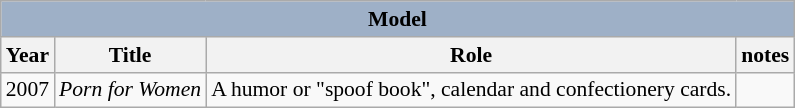<table class="wikitable sortable" style="font-size: 90%;">
<tr>
<th colspan="4" style="background-color: #9EB0C7;">Model</th>
</tr>
<tr>
<th>Year</th>
<th>Title</th>
<th>Role</th>
<th class="unsortable">notes</th>
</tr>
<tr>
<td>2007</td>
<td><em>Porn for Women</em></td>
<td>A humor or "spoof book", calendar and confectionery cards.</td>
</tr>
</table>
